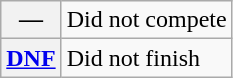<table class="wikitable">
<tr>
<th scope="row">—</th>
<td>Did not compete</td>
</tr>
<tr>
<th scope="row"><a href='#'>DNF</a></th>
<td>Did not finish</td>
</tr>
</table>
